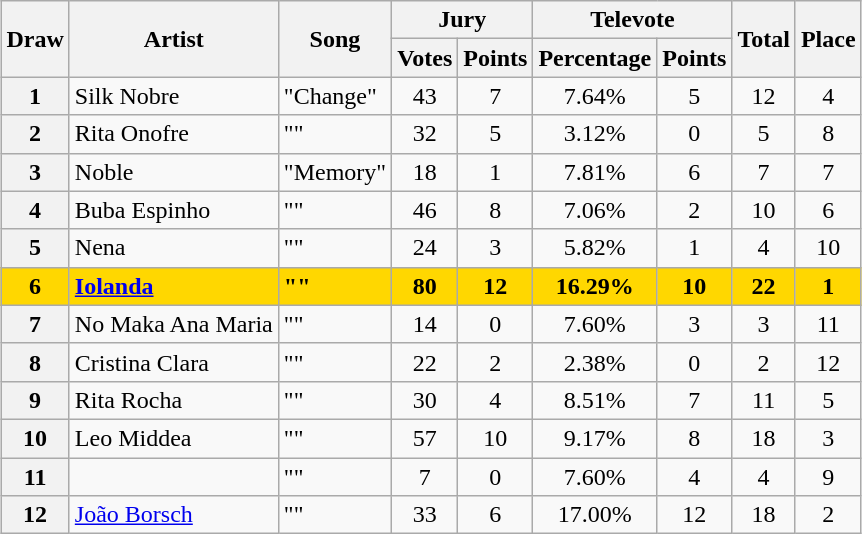<table class="sortable wikitable plainrowheaders" style="margin: 1em auto 1em auto; text-align:center">
<tr>
<th rowspan="2">Draw</th>
<th rowspan="2">Artist</th>
<th rowspan="2">Song</th>
<th colspan="2">Jury</th>
<th colspan="2">Televote</th>
<th rowspan="2">Total</th>
<th rowspan="2">Place</th>
</tr>
<tr>
<th scope="col">Votes</th>
<th scope="col">Points</th>
<th>Percentage</th>
<th>Points</th>
</tr>
<tr>
<th scope="row" style="text-align:center">1</th>
<td align="left">Silk Nobre</td>
<td align="left">"Change"</td>
<td>43</td>
<td>7</td>
<td>7.64%</td>
<td>5</td>
<td>12</td>
<td>4</td>
</tr>
<tr>
<th scope="row" style="text-align:center">2</th>
<td align="left">Rita Onofre</td>
<td align="left">""</td>
<td>32</td>
<td>5</td>
<td>3.12%</td>
<td>0</td>
<td>5</td>
<td>8</td>
</tr>
<tr>
<th scope="row" style="text-align:center">3</th>
<td align="left">Noble</td>
<td align="left">"Memory"</td>
<td>18</td>
<td>1</td>
<td>7.81%</td>
<td>6</td>
<td>7</td>
<td>7</td>
</tr>
<tr>
<th scope="row" style="text-align:center">4</th>
<td align="left">Buba Espinho</td>
<td align="left">""</td>
<td>46</td>
<td>8</td>
<td>7.06%</td>
<td>2</td>
<td>10</td>
<td>6</td>
</tr>
<tr>
<th scope="row" style="text-align:center">5</th>
<td align="left">Nena</td>
<td align="left">""</td>
<td>24</td>
<td>3</td>
<td>5.82%</td>
<td>1</td>
<td>4</td>
<td>10</td>
</tr>
<tr style="font-weight:bold; background:gold;">
<th scope="row" style="text-align:center; font-weight:bold; background:gold;">6</th>
<td align="left"><a href='#'>Iolanda</a></td>
<td align="left">""</td>
<td>80</td>
<td>12</td>
<td>16.29%</td>
<td>10</td>
<td>22</td>
<td>1</td>
</tr>
<tr>
<th scope="row" style="text-align:center">7</th>
<td align="left">No Maka  Ana Maria</td>
<td align="left">""</td>
<td>14</td>
<td>0</td>
<td>7.60%</td>
<td>3</td>
<td>3</td>
<td>11</td>
</tr>
<tr>
<th scope="row" style="text-align:center">8</th>
<td align="left">Cristina Clara</td>
<td align="left">""</td>
<td>22</td>
<td>2</td>
<td>2.38%</td>
<td>0</td>
<td>2</td>
<td>12</td>
</tr>
<tr>
<th scope="row" style="text-align:center">9</th>
<td align="left">Rita Rocha</td>
<td align="left">""</td>
<td>30</td>
<td>4</td>
<td>8.51%</td>
<td>7</td>
<td>11</td>
<td>5</td>
</tr>
<tr>
<th scope="row" style="text-align:center">10</th>
<td align="left">Leo Middea</td>
<td align="left">""</td>
<td>57</td>
<td>10</td>
<td>9.17%</td>
<td>8</td>
<td>18</td>
<td>3</td>
</tr>
<tr>
<th scope="row" style="text-align:center">11</th>
<td align="left"></td>
<td align="left">""</td>
<td>7</td>
<td>0</td>
<td>7.60%</td>
<td>4</td>
<td>4</td>
<td>9</td>
</tr>
<tr>
<th scope="row" style="text-align:center">12</th>
<td align="left"><a href='#'>João Borsch</a></td>
<td align="left">""</td>
<td>33</td>
<td>6</td>
<td>17.00%</td>
<td>12</td>
<td>18</td>
<td>2</td>
</tr>
</table>
